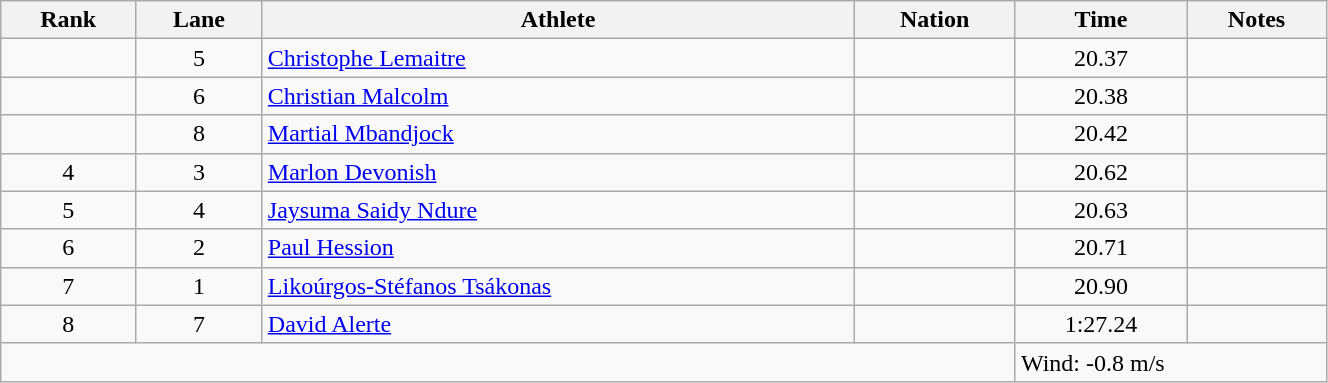<table class="wikitable sortable" style="text-align:center;width: 70%;">
<tr>
<th>Rank</th>
<th>Lane</th>
<th>Athlete</th>
<th>Nation</th>
<th>Time</th>
<th>Notes</th>
</tr>
<tr>
<td></td>
<td>5</td>
<td align="left"><a href='#'>Christophe Lemaitre</a></td>
<td align=left></td>
<td>20.37</td>
<td></td>
</tr>
<tr>
<td></td>
<td>6</td>
<td align="left"><a href='#'>Christian Malcolm</a></td>
<td align=left></td>
<td>20.38</td>
<td></td>
</tr>
<tr>
<td></td>
<td>8</td>
<td align="left"><a href='#'>Martial Mbandjock</a></td>
<td align=left></td>
<td>20.42</td>
<td></td>
</tr>
<tr>
<td>4</td>
<td>3</td>
<td align="left"><a href='#'>Marlon Devonish</a></td>
<td align=left></td>
<td>20.62</td>
<td></td>
</tr>
<tr>
<td>5</td>
<td>4</td>
<td align="left"><a href='#'>Jaysuma Saidy Ndure</a></td>
<td align=left></td>
<td>20.63</td>
<td></td>
</tr>
<tr>
<td>6</td>
<td>2</td>
<td align="left"><a href='#'>Paul Hession</a></td>
<td align=left></td>
<td>20.71</td>
<td></td>
</tr>
<tr>
<td>7</td>
<td>1</td>
<td align="left"><a href='#'>Likoúrgos-Stéfanos Tsákonas</a></td>
<td align=left></td>
<td>20.90</td>
<td></td>
</tr>
<tr>
<td>8</td>
<td>7</td>
<td align="left"><a href='#'>David Alerte</a></td>
<td align=left></td>
<td>1:27.24</td>
<td></td>
</tr>
<tr class="sortbottom">
<td colspan="4"></td>
<td colspan="2" style="text-align:left;">Wind: -0.8 m/s</td>
</tr>
</table>
